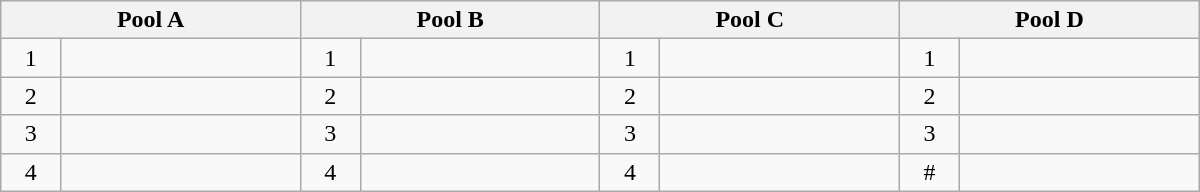<table class="wikitable" width=800>
<tr>
<th colspan=2  width=25%>Pool A</th>
<th colspan=2  width=25%>Pool B</th>
<th colspan=2  width=25%>Pool C</th>
<th colspan=2  width=25%>Pool D</th>
</tr>
<tr>
<td style="text-align:center;" width=5%>1</td>
<td></td>
<td style="text-align:center;" width=5%>1</td>
<td></td>
<td style="text-align:center;" width=5%>1</td>
<td></td>
<td style="text-align:center;" width=5%>1</td>
<td></td>
</tr>
<tr>
<td style="text-align:center;" width=5%>2</td>
<td></td>
<td style="text-align:center;" width=5%>2</td>
<td></td>
<td style="text-align:center;" width=5%>2</td>
<td></td>
<td style="text-align:center;" width=5%>2</td>
<td></td>
</tr>
<tr>
<td style="text-align:center;" width=5%>3</td>
<td></td>
<td style="text-align:center;" width=5%>3</td>
<td></td>
<td style="text-align:center;" width=5%>3</td>
<td></td>
<td style="text-align:center;" width=5%>3</td>
<td></td>
</tr>
<tr>
<td style="text-align:center;" width=5%>4</td>
<td></td>
<td style="text-align:center;" width=5%>4</td>
<td></td>
<td style="text-align:center;" width=5%>4</td>
<td></td>
<td style="text-align:center;" width=5%>#</td>
<td></td>
</tr>
</table>
